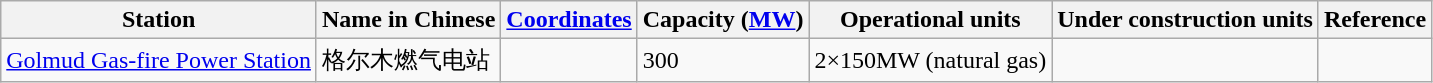<table class="wikitable sortable">
<tr>
<th>Station</th>
<th>Name in Chinese</th>
<th><a href='#'>Coordinates</a></th>
<th>Capacity (<a href='#'>MW</a>)</th>
<th>Operational units</th>
<th>Under construction units</th>
<th>Reference</th>
</tr>
<tr>
<td><a href='#'>Golmud Gas-fire Power Station</a></td>
<td>格尔木燃气电站</td>
<td></td>
<td>300</td>
<td>2×150MW (natural gas)</td>
<td></td>
<td></td>
</tr>
</table>
